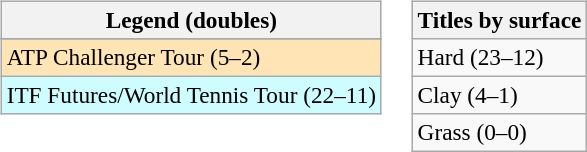<table>
<tr valign=top>
<td><br><table class=wikitable style=font-size:97%>
<tr>
<th>Legend (doubles)</th>
</tr>
<tr bgcolor=e5d1cb>
</tr>
<tr bgcolor=moccasin>
<td>ATP Challenger Tour (5–2)</td>
</tr>
<tr bgcolor=cffcff>
<td>ITF Futures/World Tennis Tour (22–11)</td>
</tr>
</table>
</td>
<td><br><table class=wikitable style=font-size:97%>
<tr>
<th>Titles by surface</th>
</tr>
<tr>
<td>Hard (23–12)</td>
</tr>
<tr>
<td>Clay (4–1)</td>
</tr>
<tr>
<td>Grass (0–0)</td>
</tr>
</table>
</td>
</tr>
</table>
